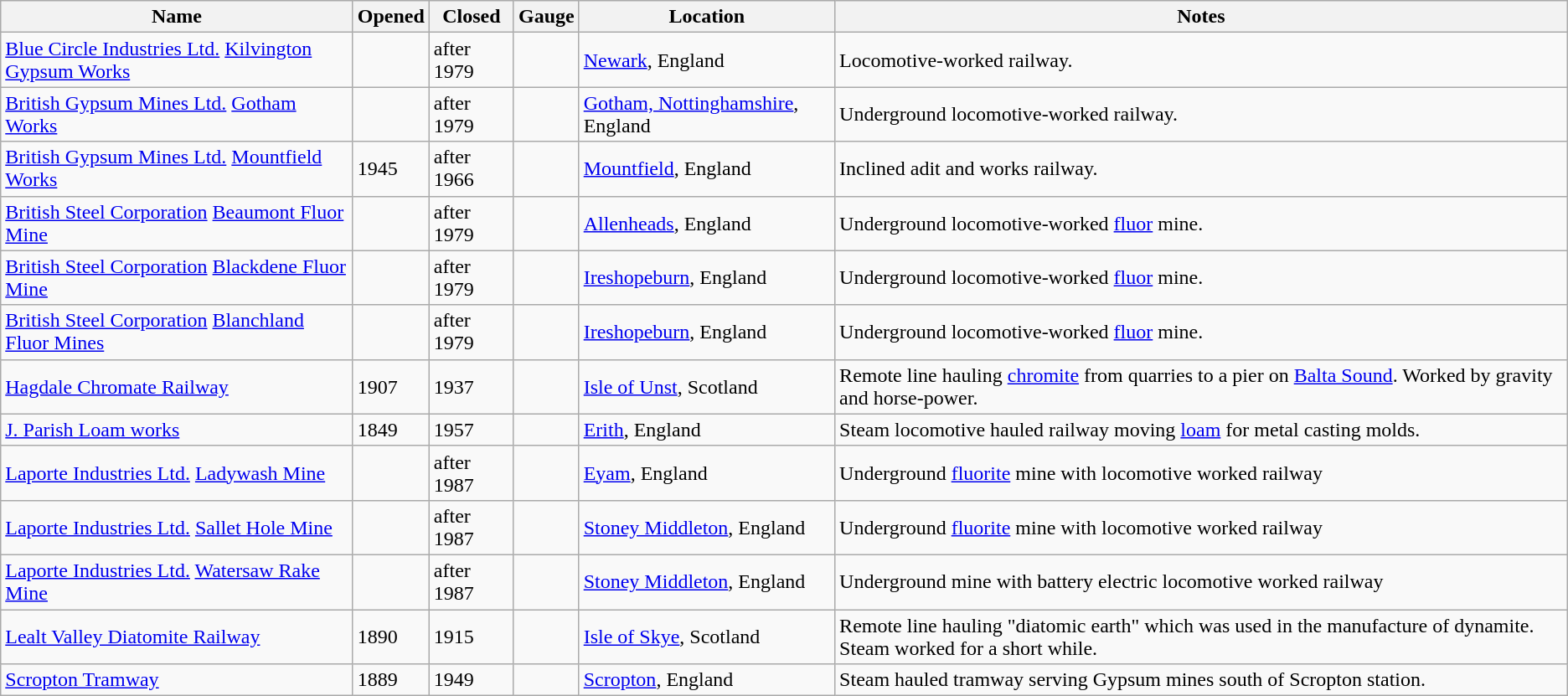<table class="wikitable">
<tr>
<th>Name</th>
<th>Opened</th>
<th>Closed</th>
<th>Gauge</th>
<th>Location</th>
<th>Notes</th>
</tr>
<tr>
<td><a href='#'>Blue Circle Industries Ltd.</a> <a href='#'>Kilvington Gypsum Works</a></td>
<td></td>
<td>after 1979</td>
<td></td>
<td><a href='#'>Newark</a>, England</td>
<td>Locomotive-worked railway.</td>
</tr>
<tr>
<td><a href='#'>British Gypsum Mines Ltd.</a> <a href='#'>Gotham Works</a></td>
<td></td>
<td>after 1979</td>
<td></td>
<td><a href='#'>Gotham, Nottinghamshire</a>, England</td>
<td>Underground locomotive-worked railway.</td>
</tr>
<tr>
<td><a href='#'>British Gypsum Mines Ltd.</a> <a href='#'>Mountfield Works</a></td>
<td>1945</td>
<td>after 1966</td>
<td></td>
<td><a href='#'>Mountfield</a>, England</td>
<td>Inclined adit and works railway.</td>
</tr>
<tr>
<td><a href='#'>British Steel Corporation</a> <a href='#'>Beaumont Fluor Mine</a></td>
<td></td>
<td>after 1979</td>
<td></td>
<td><a href='#'>Allenheads</a>, England</td>
<td>Underground locomotive-worked <a href='#'>fluor</a> mine.</td>
</tr>
<tr>
<td><a href='#'>British Steel Corporation</a> <a href='#'>Blackdene Fluor Mine</a></td>
<td></td>
<td>after 1979</td>
<td></td>
<td><a href='#'>Ireshopeburn</a>, England</td>
<td>Underground locomotive-worked <a href='#'>fluor</a> mine.</td>
</tr>
<tr>
<td><a href='#'>British Steel Corporation</a> <a href='#'>Blanchland Fluor Mines</a></td>
<td></td>
<td>after 1979</td>
<td></td>
<td><a href='#'>Ireshopeburn</a>, England</td>
<td>Underground locomotive-worked <a href='#'>fluor</a> mine.</td>
</tr>
<tr>
<td><a href='#'>Hagdale Chromate Railway</a></td>
<td>1907</td>
<td>1937</td>
<td></td>
<td><a href='#'>Isle of Unst</a>, Scotland</td>
<td>Remote line hauling <a href='#'>chromite</a> from quarries to a pier on <a href='#'>Balta Sound</a>. Worked by gravity and horse-power.</td>
</tr>
<tr>
<td><a href='#'>J. Parish Loam works</a></td>
<td>1849</td>
<td>1957</td>
<td></td>
<td><a href='#'>Erith</a>, England</td>
<td>Steam locomotive hauled railway moving <a href='#'>loam</a> for metal casting molds.</td>
</tr>
<tr>
<td><a href='#'>Laporte Industries Ltd.</a> <a href='#'>Ladywash Mine</a></td>
<td></td>
<td>after 1987</td>
<td></td>
<td><a href='#'>Eyam</a>, England</td>
<td>Underground <a href='#'>fluorite</a> mine with locomotive worked railway</td>
</tr>
<tr>
<td><a href='#'>Laporte Industries Ltd.</a> <a href='#'>Sallet Hole Mine</a></td>
<td></td>
<td>after 1987</td>
<td></td>
<td><a href='#'>Stoney Middleton</a>, England</td>
<td>Underground <a href='#'>fluorite</a> mine with locomotive worked railway</td>
</tr>
<tr>
<td><a href='#'>Laporte Industries Ltd.</a> <a href='#'>Watersaw Rake Mine</a></td>
<td></td>
<td>after 1987</td>
<td></td>
<td><a href='#'>Stoney Middleton</a>, England</td>
<td>Underground mine with battery electric locomotive worked railway</td>
</tr>
<tr>
<td><a href='#'>Lealt Valley Diatomite Railway</a></td>
<td>1890</td>
<td>1915</td>
<td></td>
<td><a href='#'>Isle of Skye</a>, Scotland</td>
<td>Remote line hauling "diatomic earth" which was used in the manufacture of dynamite. Steam worked for a short while.</td>
</tr>
<tr>
<td><a href='#'>Scropton Tramway</a></td>
<td>1889</td>
<td>1949</td>
<td></td>
<td><a href='#'>Scropton</a>, England</td>
<td>Steam hauled tramway serving Gypsum mines south of Scropton station.</td>
</tr>
</table>
